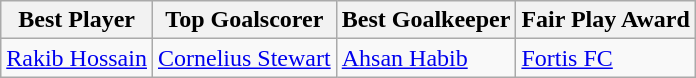<table class="wikitable">
<tr>
<th>Best Player</th>
<th>Top Goalscorer</th>
<th>Best Goalkeeper</th>
<th>Fair Play Award</th>
</tr>
<tr>
<td> <a href='#'>Rakib Hossain</a></td>
<td> <a href='#'>Cornelius Stewart</a></td>
<td> <a href='#'>Ahsan Habib</a></td>
<td><a href='#'>Fortis FC</a></td>
</tr>
</table>
